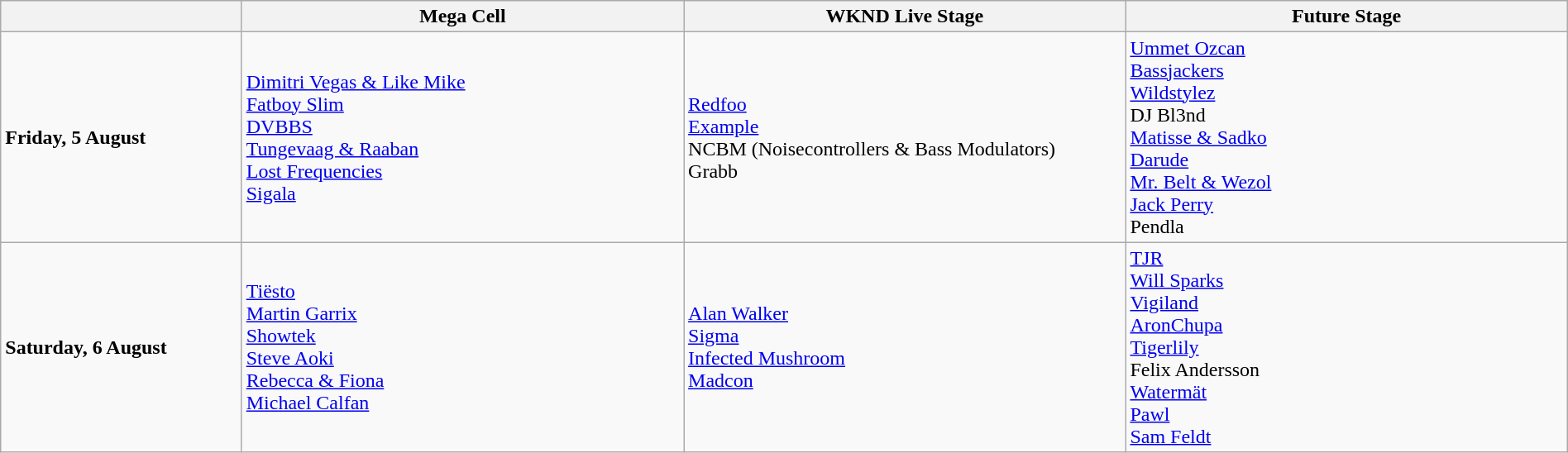<table class="wikitable" width="100%">
<tr>
<th width="12%"></th>
<th width="22%">Mega Cell</th>
<th width="22%">WKND Live Stage</th>
<th width="22%">Future Stage</th>
</tr>
<tr>
<td><strong>Friday, 5 August</strong></td>
<td><a href='#'>Dimitri Vegas & Like Mike</a><br><a href='#'>Fatboy Slim</a><br><a href='#'>DVBBS</a><br><a href='#'>Tungevaag & Raaban</a><br><a href='#'>Lost Frequencies</a><br><a href='#'>Sigala</a><br></td>
<td><a href='#'>Redfoo</a><br><a href='#'>Example</a><br>NCBM (Noisecontrollers & Bass Modulators)<br>Grabb<br></td>
<td><a href='#'>Ummet Ozcan</a><br><a href='#'>Bassjackers</a><br><a href='#'>Wildstylez</a><br>DJ Bl3nd<br><a href='#'>Matisse & Sadko</a><br><a href='#'>Darude</a><br><a href='#'>Mr. Belt & Wezol</a><br><a href='#'>Jack Perry</a><br>Pendla<br></td>
</tr>
<tr>
<td><strong>Saturday, 6 August</strong></td>
<td><a href='#'>Tiësto</a><br><a href='#'>Martin Garrix</a><br><a href='#'>Showtek</a><br><a href='#'>Steve Aoki</a><br><a href='#'>Rebecca & Fiona</a><br><a href='#'>Michael Calfan</a><br></td>
<td><a href='#'>Alan Walker</a><br><a href='#'>Sigma</a><br><a href='#'>Infected Mushroom</a><br><a href='#'>Madcon</a><br></td>
<td><a href='#'>TJR</a><br><a href='#'>Will Sparks</a><br><a href='#'>Vigiland</a><br><a href='#'>AronChupa</a><br><a href='#'>Tigerlily</a><br>Felix Andersson<br><a href='#'>Watermät</a><br><a href='#'>Pawl</a><br><a href='#'>Sam Feldt</a><br></td>
</tr>
</table>
